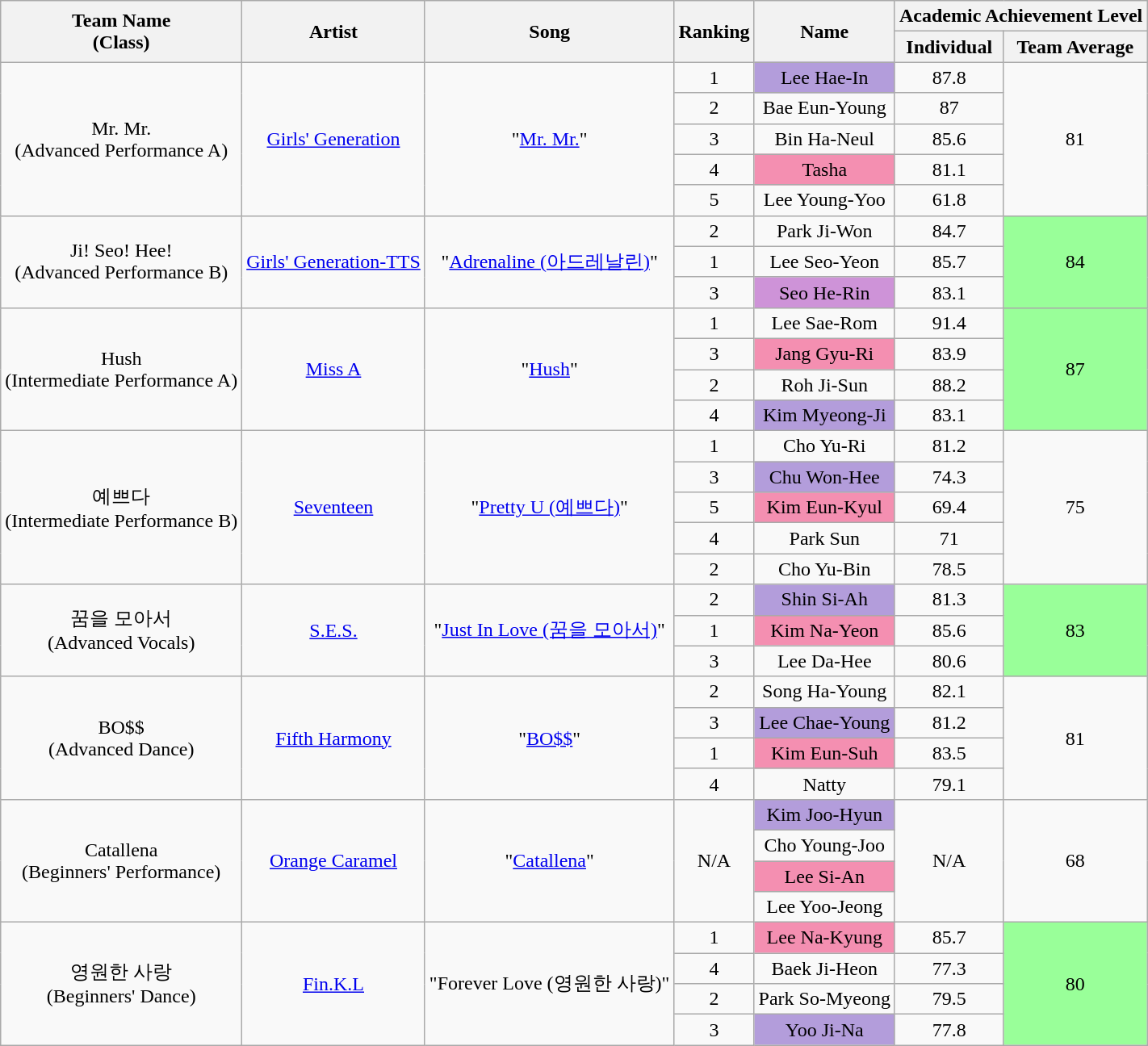<table class="wikitable sortable" style="text-align: center">
<tr>
<th rowspan="2">Team Name<br>(Class)</th>
<th rowspan="2">Artist</th>
<th rowspan="2">Song</th>
<th rowspan="2">Ranking</th>
<th rowspan="2">Name</th>
<th colspan="2">Academic Achievement Level</th>
</tr>
<tr>
<th>Individual</th>
<th>Team Average</th>
</tr>
<tr>
<td rowspan="5">Mr. Mr.<br>(Advanced Performance A)</td>
<td rowspan="5"><a href='#'>Girls' Generation</a></td>
<td rowspan="5">"<a href='#'>Mr. Mr.</a>"</td>
<td>1</td>
<td style="background:#b39ddb">Lee Hae-In</td>
<td>87.8</td>
<td rowspan="5">81</td>
</tr>
<tr>
<td>2</td>
<td>Bae Eun-Young</td>
<td>87</td>
</tr>
<tr>
<td>3</td>
<td>Bin Ha-Neul</td>
<td>85.6</td>
</tr>
<tr>
<td>4</td>
<td style="background:#f48fb1">Tasha</td>
<td>81.1</td>
</tr>
<tr>
<td>5</td>
<td>Lee Young-Yoo</td>
<td>61.8</td>
</tr>
<tr>
<td rowspan="3">Ji! Seo! Hee!<br>(Advanced Performance B)</td>
<td rowspan="3"><a href='#'>Girls' Generation-TTS</a></td>
<td rowspan="3">"<a href='#'>Adrenaline (아드레날린)</a>"</td>
<td>2</td>
<td>Park Ji-Won</td>
<td>84.7</td>
<td style="background:#99ff99" rowspan="3">84</td>
</tr>
<tr>
<td>1</td>
<td>Lee Seo-Yeon</td>
<td>85.7</td>
</tr>
<tr>
<td>3</td>
<td style="background:#ce93d8">Seo He-Rin</td>
<td>83.1</td>
</tr>
<tr>
<td rowspan="4">Hush<br>(Intermediate Performance A)</td>
<td rowspan="4"><a href='#'>Miss A</a></td>
<td rowspan="4">"<a href='#'>Hush</a>"</td>
<td>1</td>
<td>Lee Sae-Rom</td>
<td>91.4</td>
<td style="background:#99ff99" rowspan="4">87</td>
</tr>
<tr>
<td>3</td>
<td style="background:#f48fb1">Jang Gyu-Ri</td>
<td>83.9</td>
</tr>
<tr>
<td>2</td>
<td>Roh Ji-Sun</td>
<td>88.2</td>
</tr>
<tr>
<td>4</td>
<td style="background:#b39ddb">Kim Myeong-Ji</td>
<td>83.1</td>
</tr>
<tr>
<td rowspan="5">예쁘다<br>(Intermediate Performance B)</td>
<td rowspan="5"><a href='#'>Seventeen</a></td>
<td rowspan="5">"<a href='#'>Pretty U (예쁘다)</a>"</td>
<td>1</td>
<td>Cho Yu-Ri</td>
<td>81.2</td>
<td rowspan="5">75</td>
</tr>
<tr>
<td>3</td>
<td style="background:#b39ddb">Chu Won-Hee</td>
<td>74.3</td>
</tr>
<tr>
<td>5</td>
<td style="background:#f48fb1">Kim Eun-Kyul</td>
<td>69.4</td>
</tr>
<tr>
<td>4</td>
<td>Park Sun</td>
<td>71</td>
</tr>
<tr>
<td>2</td>
<td>Cho Yu-Bin</td>
<td>78.5</td>
</tr>
<tr>
<td rowspan="3">꿈을 모아서<br>(Advanced Vocals)</td>
<td rowspan="3"><a href='#'>S.E.S.</a></td>
<td rowspan="3">"<a href='#'>Just In Love (꿈을 모아서)</a>"</td>
<td>2</td>
<td style="background:#b39ddb">Shin Si-Ah</td>
<td>81.3</td>
<td style="background:#99ff99" rowspan="3">83</td>
</tr>
<tr>
<td>1</td>
<td style="background:#f48fb1">Kim Na-Yeon</td>
<td>85.6</td>
</tr>
<tr>
<td>3</td>
<td>Lee Da-Hee</td>
<td>80.6</td>
</tr>
<tr>
<td rowspan="4">BO$$<br>(Advanced Dance)</td>
<td rowspan="4"><a href='#'>Fifth Harmony</a></td>
<td rowspan="4">"<a href='#'>BO$$</a>"</td>
<td>2</td>
<td>Song Ha-Young</td>
<td>82.1</td>
<td rowspan="4">81</td>
</tr>
<tr>
<td>3</td>
<td style="background:#b39ddb">Lee Chae-Young</td>
<td>81.2</td>
</tr>
<tr>
<td>1</td>
<td style="background:#f48fb1">Kim Eun-Suh</td>
<td>83.5</td>
</tr>
<tr>
<td>4</td>
<td>Natty</td>
<td>79.1</td>
</tr>
<tr>
<td rowspan="4">Catallena<br>(Beginners' Performance)</td>
<td rowspan="4"><a href='#'>Orange Caramel</a></td>
<td rowspan="4">"<a href='#'>Catallena</a>"</td>
<td rowspan="4">N/A</td>
<td style="background:#b39ddb">Kim Joo-Hyun</td>
<td rowspan="4">N/A</td>
<td rowspan="4">68</td>
</tr>
<tr>
<td>Cho Young-Joo</td>
</tr>
<tr>
<td style="background:#f48fb1">Lee Si-An</td>
</tr>
<tr>
<td>Lee Yoo-Jeong</td>
</tr>
<tr>
<td rowspan="4">영원한 사랑<br>(Beginners' Dance)</td>
<td rowspan="4"><a href='#'>Fin.K.L</a></td>
<td rowspan="4">"Forever Love (영원한 사랑)"</td>
<td>1</td>
<td style="background:#f48fb1">Lee Na-Kyung</td>
<td>85.7</td>
<td style="background:#99ff99" rowspan="4">80</td>
</tr>
<tr>
<td>4</td>
<td>Baek Ji-Heon</td>
<td>77.3</td>
</tr>
<tr>
<td>2</td>
<td>Park So-Myeong</td>
<td>79.5</td>
</tr>
<tr>
<td>3</td>
<td style="background:#b39ddb">Yoo Ji-Na</td>
<td>77.8</td>
</tr>
</table>
